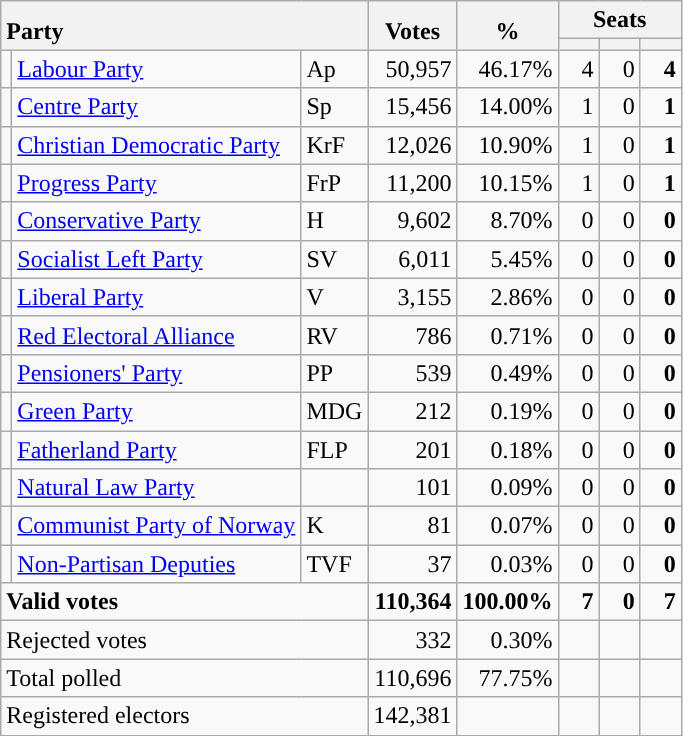<table class="wikitable" border="1" style="text-align:right;">
<tr>
<th style="text-align:left;" valign=bottom rowspan=2 colspan=3>Party</th>
<th align=center valign=bottom rowspan=2 width="50">Votes</th>
<th align=center valign=bottom rowspan=2 width="50">%</th>
<th colspan=3>Seats</th>
</tr>
<tr>
<th align=center valign=bottom width="20"><small></small></th>
<th align=center valign=bottom width="20"><small><a href='#'></a></small></th>
<th align=center valign=bottom width="20"><small></small></th>
</tr>
<tr>
<td style="color:inherit;background:"></td>
<td align=left><a href='#'>Labour Party</a></td>
<td align=left>Ap</td>
<td>50,957</td>
<td>46.17%</td>
<td>4</td>
<td>0</td>
<td><strong>4</strong></td>
</tr>
<tr>
<td style="color:inherit;background:"></td>
<td align=left><a href='#'>Centre Party</a></td>
<td align=left>Sp</td>
<td>15,456</td>
<td>14.00%</td>
<td>1</td>
<td>0</td>
<td><strong>1</strong></td>
</tr>
<tr>
<td style="color:inherit;background:"></td>
<td align=left><a href='#'>Christian Democratic Party</a></td>
<td align=left>KrF</td>
<td>12,026</td>
<td>10.90%</td>
<td>1</td>
<td>0</td>
<td><strong>1</strong></td>
</tr>
<tr>
<td style="color:inherit;background:"></td>
<td align=left><a href='#'>Progress Party</a></td>
<td align=left>FrP</td>
<td>11,200</td>
<td>10.15%</td>
<td>1</td>
<td>0</td>
<td><strong>1</strong></td>
</tr>
<tr>
<td style="color:inherit;background:"></td>
<td align=left><a href='#'>Conservative Party</a></td>
<td align=left>H</td>
<td>9,602</td>
<td>8.70%</td>
<td>0</td>
<td>0</td>
<td><strong>0</strong></td>
</tr>
<tr>
<td style="color:inherit;background:"></td>
<td align=left><a href='#'>Socialist Left Party</a></td>
<td align=left>SV</td>
<td>6,011</td>
<td>5.45%</td>
<td>0</td>
<td>0</td>
<td><strong>0</strong></td>
</tr>
<tr>
<td style="color:inherit;background:"></td>
<td align=left><a href='#'>Liberal Party</a></td>
<td align=left>V</td>
<td>3,155</td>
<td>2.86%</td>
<td>0</td>
<td>0</td>
<td><strong>0</strong></td>
</tr>
<tr>
<td style="color:inherit;background:"></td>
<td align=left><a href='#'>Red Electoral Alliance</a></td>
<td align=left>RV</td>
<td>786</td>
<td>0.71%</td>
<td>0</td>
<td>0</td>
<td><strong>0</strong></td>
</tr>
<tr>
<td style="color:inherit;background:"></td>
<td align=left><a href='#'>Pensioners' Party</a></td>
<td align=left>PP</td>
<td>539</td>
<td>0.49%</td>
<td>0</td>
<td>0</td>
<td><strong>0</strong></td>
</tr>
<tr>
<td style="color:inherit;background:"></td>
<td align=left><a href='#'>Green Party</a></td>
<td align=left>MDG</td>
<td>212</td>
<td>0.19%</td>
<td>0</td>
<td>0</td>
<td><strong>0</strong></td>
</tr>
<tr>
<td style="color:inherit;background:"></td>
<td align=left><a href='#'>Fatherland Party</a></td>
<td align=left>FLP</td>
<td>201</td>
<td>0.18%</td>
<td>0</td>
<td>0</td>
<td><strong>0</strong></td>
</tr>
<tr>
<td></td>
<td align=left><a href='#'>Natural Law Party</a></td>
<td align=left></td>
<td>101</td>
<td>0.09%</td>
<td>0</td>
<td>0</td>
<td><strong>0</strong></td>
</tr>
<tr>
<td style="color:inherit;background:"></td>
<td align=left><a href='#'>Communist Party of Norway</a></td>
<td align=left>K</td>
<td>81</td>
<td>0.07%</td>
<td>0</td>
<td>0</td>
<td><strong>0</strong></td>
</tr>
<tr>
<td></td>
<td align=left><a href='#'>Non-Partisan Deputies</a></td>
<td align=left>TVF</td>
<td>37</td>
<td>0.03%</td>
<td>0</td>
<td>0</td>
<td><strong>0</strong></td>
</tr>
<tr style="font-weight:bold">
<td align=left colspan=3>Valid votes</td>
<td>110,364</td>
<td>100.00%</td>
<td>7</td>
<td>0</td>
<td>7</td>
</tr>
<tr>
<td align=left colspan=3>Rejected votes</td>
<td>332</td>
<td>0.30%</td>
<td></td>
<td></td>
<td></td>
</tr>
<tr>
<td align=left colspan=3>Total polled</td>
<td>110,696</td>
<td>77.75%</td>
<td></td>
<td></td>
<td></td>
</tr>
<tr>
<td align=left colspan=3>Registered electors</td>
<td>142,381</td>
<td></td>
<td></td>
<td></td>
<td></td>
</tr>
</table>
